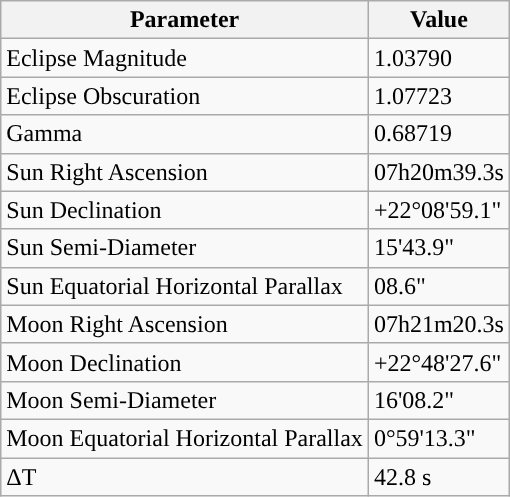<table class="wikitable">
<tr>
<th>Parameter</th>
<th>Value</th>
</tr>
<tr>
<td>Eclipse Magnitude</td>
<td>1.03790</td>
</tr>
<tr>
<td>Eclipse Obscuration</td>
<td>1.07723</td>
</tr>
<tr>
<td>Gamma</td>
<td>0.68719</td>
</tr>
<tr>
<td>Sun Right Ascension</td>
<td>07h20m39.3s</td>
</tr>
<tr>
<td>Sun Declination</td>
<td>+22°08'59.1"</td>
</tr>
<tr>
<td>Sun Semi-Diameter</td>
<td>15'43.9"</td>
</tr>
<tr>
<td>Sun Equatorial Horizontal Parallax</td>
<td>08.6"</td>
</tr>
<tr>
<td>Moon Right Ascension</td>
<td>07h21m20.3s</td>
</tr>
<tr>
<td>Moon Declination</td>
<td>+22°48'27.6"</td>
</tr>
<tr>
<td>Moon Semi-Diameter</td>
<td>16'08.2"</td>
</tr>
<tr>
<td>Moon Equatorial Horizontal Parallax</td>
<td>0°59'13.3"</td>
</tr>
<tr>
<td>ΔT</td>
<td>42.8 s</td>
</tr>
</table>
